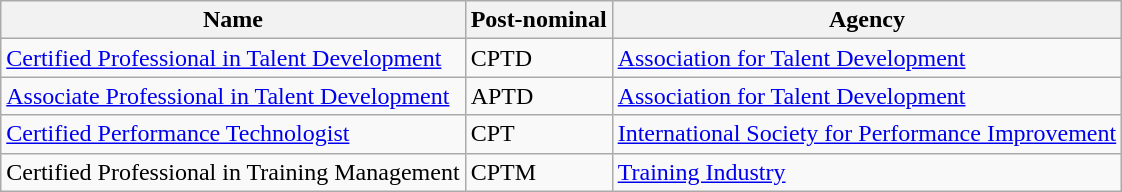<table class="wikitable sortable">
<tr>
<th>Name</th>
<th>Post-nominal</th>
<th>Agency</th>
</tr>
<tr>
<td><a href='#'>Certified Professional in Talent Development</a></td>
<td>CPTD</td>
<td><a href='#'>Association for Talent Development</a></td>
</tr>
<tr>
<td><a href='#'>Associate Professional in Talent Development</a></td>
<td>APTD</td>
<td><a href='#'>Association for Talent Development</a></td>
</tr>
<tr>
<td><a href='#'>Certified Performance Technologist</a></td>
<td>CPT</td>
<td><a href='#'>International Society for Performance Improvement</a></td>
</tr>
<tr>
<td>Certified Professional in Training Management</td>
<td>CPTM</td>
<td><a href='#'>Training Industry</a></td>
</tr>
</table>
